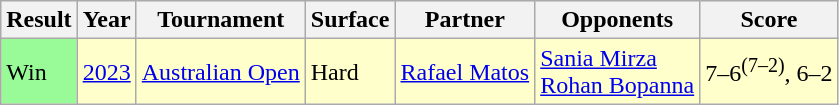<table class="wikitable">
<tr style="background: #eee;">
<th>Result</th>
<th>Year</th>
<th>Tournament</th>
<th>Surface</th>
<th>Partner</th>
<th>Opponents</th>
<th>Score</th>
</tr>
<tr bgcolor=FFFFCC>
<td bgcolor=#98fb98>Win</td>
<td><a href='#'>2023</a></td>
<td><a href='#'>Australian Open</a></td>
<td>Hard</td>
<td> <a href='#'>Rafael Matos</a></td>
<td> <a href='#'>Sania Mirza</a> <br>  <a href='#'>Rohan Bopanna</a></td>
<td>7–6<sup>(7–2)</sup>, 6–2</td>
</tr>
</table>
